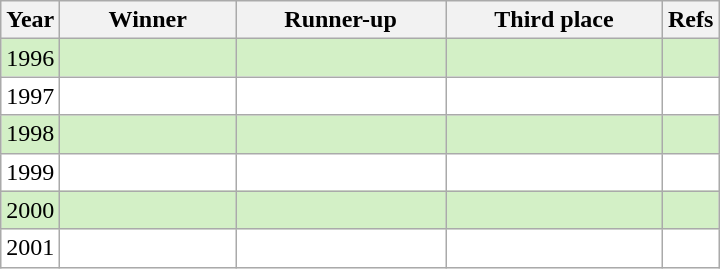<table class="wikitable" style="text-align: left;">
<tr>
<th>Year</th>
<th style="padding:0 2em">Winner</th>
<th style="padding:0 2em">Runner-up</th>
<th style="padding:0 2em">Third place</th>
<th>Refs</th>
</tr>
<tr style="background:#D3F0C6">
<td style="text-align: center;">1996</td>
<td><strong></strong></td>
<td></td>
<td></td>
<td style="text-align: center;"></td>
</tr>
<tr style="background:#FFFFFF">
<td style="text-align: center;">1997</td>
<td><strong></strong></td>
<td></td>
<td></td>
<td style="text-align: center;"></td>
</tr>
<tr style="background:#D3F0C6">
<td style="text-align: center;">1998</td>
<td><strong></strong></td>
<td></td>
<td></td>
<td style="text-align: center;"></td>
</tr>
<tr style="background:#FFFFFF">
<td style="text-align: center;">1999</td>
<td><strong></strong></td>
<td></td>
<td></td>
<td style="text-align: center;"></td>
</tr>
<tr style="background:#D3F0C6">
<td style="text-align: center;">2000</td>
<td><strong></strong></td>
<td></td>
<td></td>
<td style="text-align: center;"></td>
</tr>
<tr style="background:#FFFFFF">
<td style="text-align: center;">2001</td>
<td><strong></strong></td>
<td></td>
<td></td>
<td style="text-align: center;"></td>
</tr>
</table>
